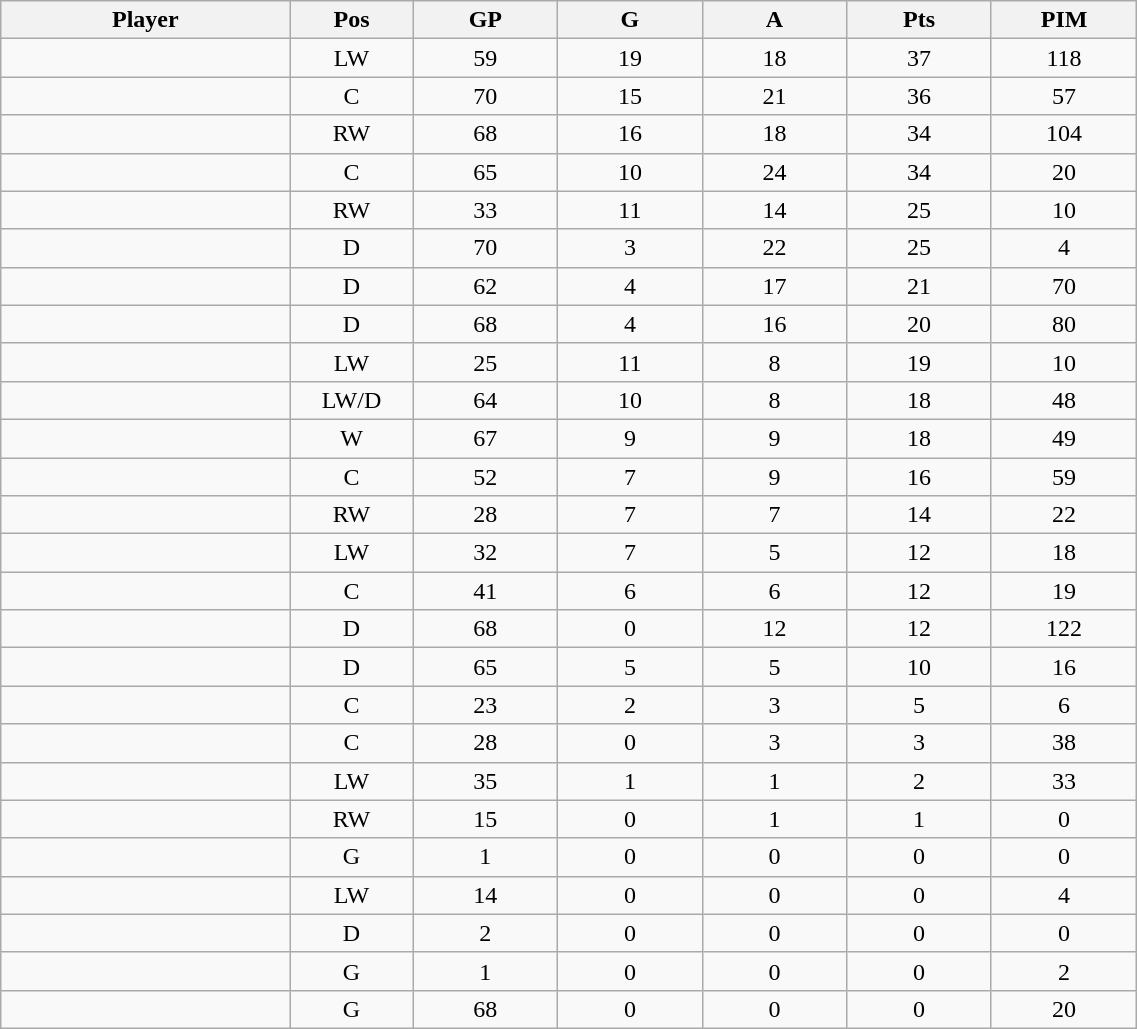<table class="wikitable sortable" width="60%">
<tr ALIGN="center">
<th bgcolor="#DDDDFF" width="10%">Player</th>
<th bgcolor="#DDDDFF" width="3%" title="Position">Pos</th>
<th bgcolor="#DDDDFF" width="5%" title="Games played">GP</th>
<th bgcolor="#DDDDFF" width="5%" title="Goals">G</th>
<th bgcolor="#DDDDFF" width="5%" title="Assists">A</th>
<th bgcolor="#DDDDFF" width="5%" title="Points">Pts</th>
<th bgcolor="#DDDDFF" width="5%" title="Penalties in Minutes">PIM</th>
</tr>
<tr align="center">
<td align="right"></td>
<td>LW</td>
<td>59</td>
<td>19</td>
<td>18</td>
<td>37</td>
<td>118</td>
</tr>
<tr align="center">
<td align="right"></td>
<td>C</td>
<td>70</td>
<td>15</td>
<td>21</td>
<td>36</td>
<td>57</td>
</tr>
<tr align="center">
<td align="right"></td>
<td>RW</td>
<td>68</td>
<td>16</td>
<td>18</td>
<td>34</td>
<td>104</td>
</tr>
<tr align="center">
<td align="right"></td>
<td>C</td>
<td>65</td>
<td>10</td>
<td>24</td>
<td>34</td>
<td>20</td>
</tr>
<tr align="center">
<td align="right"></td>
<td>RW</td>
<td>33</td>
<td>11</td>
<td>14</td>
<td>25</td>
<td>10</td>
</tr>
<tr align="center">
<td align="right"></td>
<td>D</td>
<td>70</td>
<td>3</td>
<td>22</td>
<td>25</td>
<td>4</td>
</tr>
<tr align="center">
<td align="right"></td>
<td>D</td>
<td>62</td>
<td>4</td>
<td>17</td>
<td>21</td>
<td>70</td>
</tr>
<tr align="center">
<td align="right"></td>
<td>D</td>
<td>68</td>
<td>4</td>
<td>16</td>
<td>20</td>
<td>80</td>
</tr>
<tr align="center">
<td align="right"></td>
<td>LW</td>
<td>25</td>
<td>11</td>
<td>8</td>
<td>19</td>
<td>10</td>
</tr>
<tr align="center">
<td align="right"></td>
<td>LW/D</td>
<td>64</td>
<td>10</td>
<td>8</td>
<td>18</td>
<td>48</td>
</tr>
<tr align="center">
<td align="right"></td>
<td>W</td>
<td>67</td>
<td>9</td>
<td>9</td>
<td>18</td>
<td>49</td>
</tr>
<tr align="center">
<td align="right"></td>
<td>C</td>
<td>52</td>
<td>7</td>
<td>9</td>
<td>16</td>
<td>59</td>
</tr>
<tr align="center">
<td align="right"></td>
<td>RW</td>
<td>28</td>
<td>7</td>
<td>7</td>
<td>14</td>
<td>22</td>
</tr>
<tr align="center">
<td align="right"></td>
<td>LW</td>
<td>32</td>
<td>7</td>
<td>5</td>
<td>12</td>
<td>18</td>
</tr>
<tr align="center">
<td align="right"></td>
<td>C</td>
<td>41</td>
<td>6</td>
<td>6</td>
<td>12</td>
<td>19</td>
</tr>
<tr align="center">
<td align="right"></td>
<td>D</td>
<td>68</td>
<td>0</td>
<td>12</td>
<td>12</td>
<td>122</td>
</tr>
<tr align="center">
<td align="right"></td>
<td>D</td>
<td>65</td>
<td>5</td>
<td>5</td>
<td>10</td>
<td>16</td>
</tr>
<tr align="center">
<td align="right"></td>
<td>C</td>
<td>23</td>
<td>2</td>
<td>3</td>
<td>5</td>
<td>6</td>
</tr>
<tr align="center">
<td align="right"></td>
<td>C</td>
<td>28</td>
<td>0</td>
<td>3</td>
<td>3</td>
<td>38</td>
</tr>
<tr align="center">
<td align="right"></td>
<td>LW</td>
<td>35</td>
<td>1</td>
<td>1</td>
<td>2</td>
<td>33</td>
</tr>
<tr align="center">
<td align="right"></td>
<td>RW</td>
<td>15</td>
<td>0</td>
<td>1</td>
<td>1</td>
<td>0</td>
</tr>
<tr align="center">
<td align="right"></td>
<td>G</td>
<td>1</td>
<td>0</td>
<td>0</td>
<td>0</td>
<td>0</td>
</tr>
<tr align="center">
<td align="right"></td>
<td>LW</td>
<td>14</td>
<td>0</td>
<td>0</td>
<td>0</td>
<td>4</td>
</tr>
<tr align="center">
<td align="right"></td>
<td>D</td>
<td>2</td>
<td>0</td>
<td>0</td>
<td>0</td>
<td>0</td>
</tr>
<tr align="center">
<td align="right"></td>
<td>G</td>
<td>1</td>
<td>0</td>
<td>0</td>
<td>0</td>
<td>2</td>
</tr>
<tr align="center">
<td align="right"></td>
<td>G</td>
<td>68</td>
<td>0</td>
<td>0</td>
<td>0</td>
<td>20</td>
</tr>
</table>
